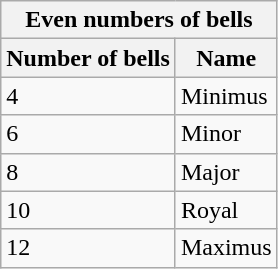<table class="wikitable" style="float: left; margin: 1em;">
<tr>
<th colspan="2">Even numbers of bells</th>
</tr>
<tr>
<th>Number of bells</th>
<th>Name</th>
</tr>
<tr>
<td>4</td>
<td>Minimus</td>
</tr>
<tr>
<td>6</td>
<td>Minor</td>
</tr>
<tr>
<td>8</td>
<td>Major</td>
</tr>
<tr>
<td>10</td>
<td>Royal</td>
</tr>
<tr>
<td>12</td>
<td>Maximus</td>
</tr>
</table>
